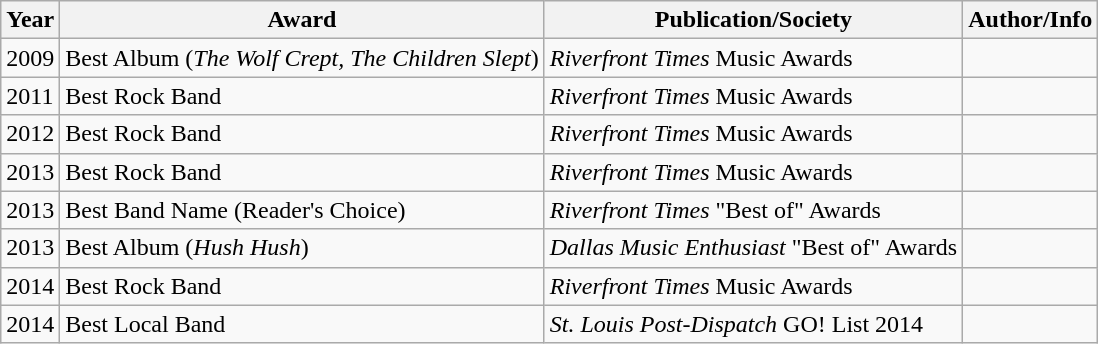<table class="wikitable sortable">
<tr>
<th>Year</th>
<th>Award</th>
<th>Publication/Society</th>
<th>Author/Info</th>
</tr>
<tr>
<td>2009</td>
<td>Best Album (<em>The Wolf Crept, The Children Slept</em>)</td>
<td><em>Riverfront Times</em> Music Awards</td>
<td></td>
</tr>
<tr>
<td>2011</td>
<td>Best Rock Band</td>
<td><em>Riverfront Times</em> Music Awards</td>
<td></td>
</tr>
<tr>
<td>2012</td>
<td>Best Rock Band</td>
<td><em>Riverfront Times</em> Music Awards</td>
<td></td>
</tr>
<tr>
<td>2013</td>
<td>Best Rock Band</td>
<td><em>Riverfront Times</em> Music Awards</td>
<td></td>
</tr>
<tr>
<td>2013</td>
<td>Best Band Name (Reader's Choice)</td>
<td><em>Riverfront Times</em> "Best of" Awards</td>
<td></td>
</tr>
<tr>
<td>2013</td>
<td>Best Album (<em>Hush Hush</em>)</td>
<td><em>Dallas Music Enthusiast</em> "Best of" Awards</td>
<td></td>
</tr>
<tr>
<td>2014</td>
<td>Best Rock Band</td>
<td><em>Riverfront Times</em> Music Awards</td>
<td></td>
</tr>
<tr>
<td>2014</td>
<td>Best Local Band</td>
<td><em>St. Louis Post-Dispatch</em> GO! List 2014</td>
<td></td>
</tr>
</table>
